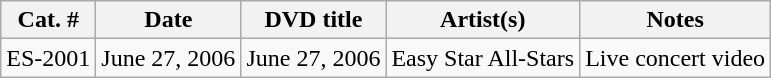<table class="wikitable">
<tr>
<th>Cat. #</th>
<th>Date</th>
<th>DVD title</th>
<th>Artist(s)</th>
<th>Notes</th>
</tr>
<tr>
<td>ES-2001</td>
<td>June 27, 2006</td>
<td>June 27, 2006</td>
<td>Easy Star All-Stars</td>
<td>Live concert video</td>
</tr>
</table>
